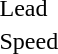<table>
<tr>
<td>Lead</td>
<td></td>
<td></td>
<td></td>
</tr>
<tr>
<td>Speed</td>
<td></td>
<td></td>
<td></td>
</tr>
</table>
